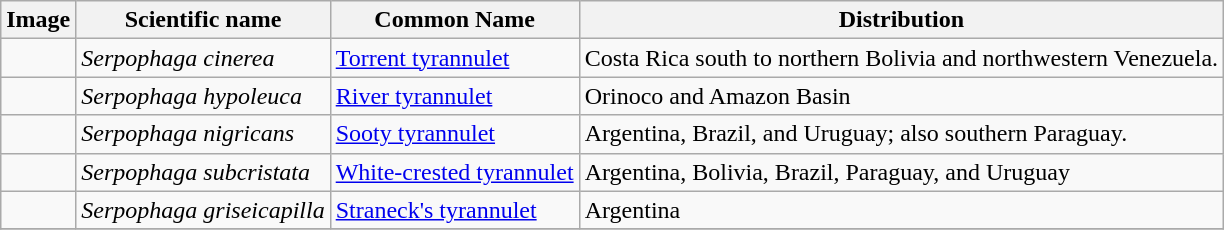<table class="wikitable">
<tr>
<th>Image</th>
<th>Scientific name</th>
<th>Common Name</th>
<th>Distribution</th>
</tr>
<tr>
<td></td>
<td><em>Serpophaga cinerea</em></td>
<td><a href='#'>Torrent tyrannulet</a></td>
<td>Costa Rica south to northern Bolivia and northwestern Venezuela.</td>
</tr>
<tr>
<td></td>
<td><em>Serpophaga hypoleuca</em></td>
<td><a href='#'>River tyrannulet</a></td>
<td>Orinoco and Amazon Basin</td>
</tr>
<tr>
<td></td>
<td><em>Serpophaga nigricans</em></td>
<td><a href='#'>Sooty tyrannulet</a></td>
<td>Argentina, Brazil, and Uruguay; also southern Paraguay.</td>
</tr>
<tr>
<td></td>
<td><em>Serpophaga subcristata</em></td>
<td><a href='#'>White-crested tyrannulet</a></td>
<td>Argentina, Bolivia, Brazil, Paraguay, and Uruguay</td>
</tr>
<tr>
<td></td>
<td><em>Serpophaga griseicapilla</em></td>
<td><a href='#'>Straneck's tyrannulet</a></td>
<td>Argentina</td>
</tr>
<tr>
</tr>
</table>
